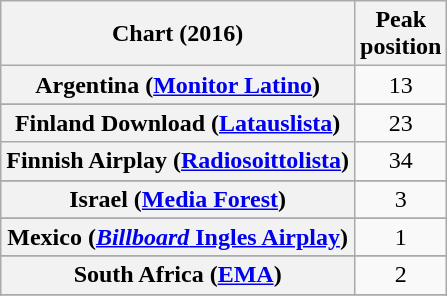<table class="wikitable sortable plainrowheaders" style="text-align:center">
<tr>
<th>Chart (2016)</th>
<th>Peak<br>position</th>
</tr>
<tr>
<th scope="row">Argentina (<a href='#'>Monitor Latino</a>)</th>
<td>13</td>
</tr>
<tr>
</tr>
<tr>
</tr>
<tr>
</tr>
<tr>
</tr>
<tr>
</tr>
<tr>
</tr>
<tr>
</tr>
<tr>
</tr>
<tr>
</tr>
<tr>
</tr>
<tr>
</tr>
<tr>
<th scope="row">Finland Download (<a href='#'>Latauslista</a>)</th>
<td>23</td>
</tr>
<tr>
<th scope="row">Finnish Airplay (<a href='#'>Radiosoittolista</a>)</th>
<td>34</td>
</tr>
<tr>
</tr>
<tr>
</tr>
<tr>
</tr>
<tr>
</tr>
<tr>
</tr>
<tr>
<th scope="row">Israel (<a href='#'>Media Forest</a>)</th>
<td text style="text-align:center;">3</td>
</tr>
<tr>
</tr>
<tr>
</tr>
<tr>
<th scope="row">Mexico (<a href='#'><em>Billboard</em> Ingles Airplay</a>)</th>
<td>1</td>
</tr>
<tr>
</tr>
<tr>
</tr>
<tr>
</tr>
<tr>
</tr>
<tr>
</tr>
<tr>
</tr>
<tr>
<th scope="row">South Africa (<a href='#'>EMA</a>)</th>
<td>2</td>
</tr>
<tr>
</tr>
<tr>
</tr>
<tr>
</tr>
<tr>
</tr>
<tr>
</tr>
<tr>
</tr>
<tr>
</tr>
<tr>
</tr>
<tr>
</tr>
<tr>
</tr>
<tr>
</tr>
</table>
